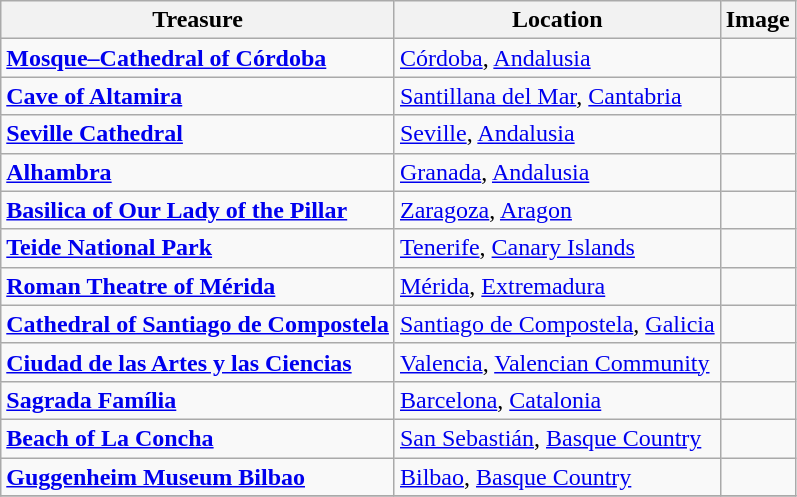<table class="wikitable">
<tr>
<th>Treasure</th>
<th>Location</th>
<th>Image</th>
</tr>
<tr>
<td><strong><a href='#'>Mosque–Cathedral of Córdoba</a></strong></td>
<td> <a href='#'>Córdoba</a>, <a href='#'>Andalusia</a> <br></td>
<td></td>
</tr>
<tr>
<td><strong><a href='#'>Cave of Altamira</a></strong></td>
<td> <a href='#'>Santillana del Mar</a>, <a href='#'>Cantabria</a> <br></td>
<td></td>
</tr>
<tr>
<td><strong> <a href='#'>Seville Cathedral</a></strong></td>
<td> <a href='#'>Seville</a>, <a href='#'>Andalusia</a> <br></td>
<td></td>
</tr>
<tr>
<td><strong><a href='#'>Alhambra</a></strong></td>
<td> <a href='#'>Granada</a>, <a href='#'>Andalusia</a> <br></td>
<td></td>
</tr>
<tr>
<td><strong><a href='#'>Basilica of Our Lady of the Pillar</a></strong></td>
<td> <a href='#'>Zaragoza</a>, <a href='#'>Aragon</a> <br></td>
<td></td>
</tr>
<tr>
<td><strong><a href='#'>Teide National Park</a></strong></td>
<td> <a href='#'>Tenerife</a>, <a href='#'>Canary Islands</a> <br></td>
<td></td>
</tr>
<tr>
<td><strong><a href='#'>Roman Theatre of Mérida</a></strong></td>
<td> <a href='#'>Mérida</a>, <a href='#'>Extremadura</a> <br></td>
<td></td>
</tr>
<tr>
<td><strong><a href='#'>Cathedral of Santiago de Compostela</a></strong></td>
<td> <a href='#'>Santiago de Compostela</a>, <a href='#'>Galicia</a> <br></td>
<td></td>
</tr>
<tr>
<td><strong><a href='#'>Ciudad de las Artes y las Ciencias</a></strong></td>
<td> <a href='#'>Valencia</a>, <a href='#'>Valencian Community</a> <br></td>
<td></td>
</tr>
<tr>
<td><strong><a href='#'>Sagrada Família</a></strong></td>
<td> <a href='#'>Barcelona</a>, <a href='#'>Catalonia</a> <br></td>
<td></td>
</tr>
<tr>
<td><strong><a href='#'>Beach of La Concha</a></strong></td>
<td> <a href='#'>San Sebastián</a>, <a href='#'>Basque Country</a> <br></td>
<td></td>
</tr>
<tr>
<td><strong><a href='#'>Guggenheim Museum Bilbao</a></strong></td>
<td> <a href='#'>Bilbao</a>, <a href='#'>Basque Country</a> <br></td>
<td></td>
</tr>
<tr>
</tr>
</table>
